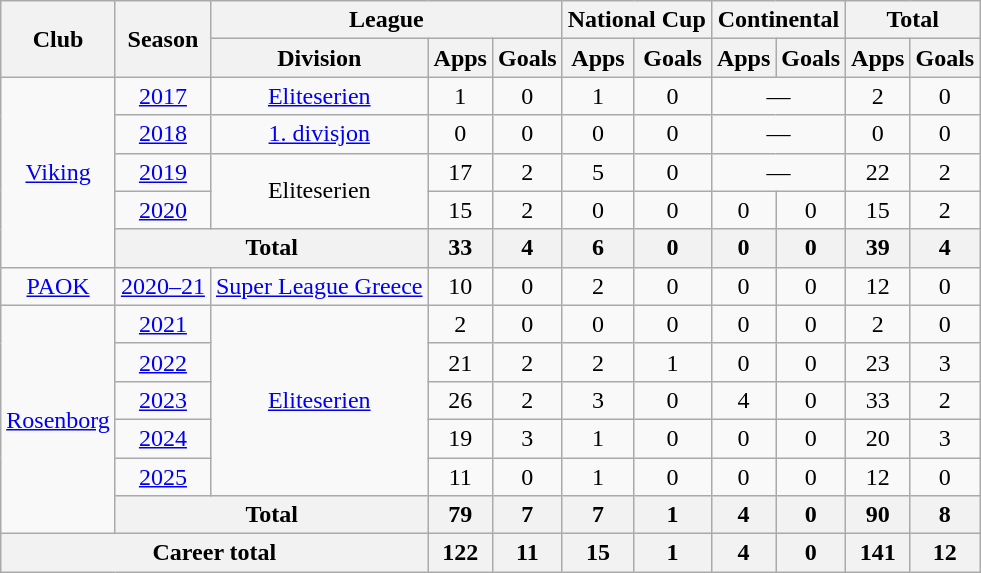<table class="wikitable" style="text-align: center;">
<tr>
<th rowspan="2">Club</th>
<th rowspan="2">Season</th>
<th colspan="3">League</th>
<th colspan="2">National Cup</th>
<th colspan="2">Continental</th>
<th colspan="2">Total</th>
</tr>
<tr>
<th>Division</th>
<th>Apps</th>
<th>Goals</th>
<th>Apps</th>
<th>Goals</th>
<th>Apps</th>
<th>Goals</th>
<th>Apps</th>
<th>Goals</th>
</tr>
<tr>
<td rowspan="5"><a href='#'>Viking</a></td>
<td><a href='#'>2017</a></td>
<td><a href='#'>Eliteserien</a></td>
<td>1</td>
<td>0</td>
<td>1</td>
<td>0</td>
<td colspan="2">—</td>
<td>2</td>
<td>0</td>
</tr>
<tr>
<td><a href='#'>2018</a></td>
<td><a href='#'>1. divisjon</a></td>
<td>0</td>
<td>0</td>
<td>0</td>
<td>0</td>
<td colspan="2">—</td>
<td>0</td>
<td>0</td>
</tr>
<tr>
<td><a href='#'>2019</a></td>
<td rowspan="2">Eliteserien</td>
<td>17</td>
<td>2</td>
<td>5</td>
<td>0</td>
<td colspan="2">—</td>
<td>22</td>
<td>2</td>
</tr>
<tr>
<td><a href='#'>2020</a></td>
<td>15</td>
<td>2</td>
<td>0</td>
<td>0</td>
<td>0</td>
<td>0</td>
<td>15</td>
<td>2</td>
</tr>
<tr>
<th colspan="2">Total</th>
<th>33</th>
<th>4</th>
<th>6</th>
<th>0</th>
<th>0</th>
<th>0</th>
<th>39</th>
<th>4</th>
</tr>
<tr>
<td><a href='#'>PAOK</a></td>
<td><a href='#'>2020–21</a></td>
<td><a href='#'>Super League Greece</a></td>
<td>10</td>
<td>0</td>
<td>2</td>
<td>0</td>
<td>0</td>
<td>0</td>
<td>12</td>
<td>0</td>
</tr>
<tr>
<td rowspan="6"><a href='#'>Rosenborg</a></td>
<td><a href='#'>2021</a></td>
<td rowspan="5"><a href='#'>Eliteserien</a></td>
<td>2</td>
<td>0</td>
<td>0</td>
<td>0</td>
<td>0</td>
<td>0</td>
<td>2</td>
<td>0</td>
</tr>
<tr>
<td><a href='#'>2022</a></td>
<td>21</td>
<td>2</td>
<td>2</td>
<td>1</td>
<td>0</td>
<td>0</td>
<td>23</td>
<td>3</td>
</tr>
<tr>
<td><a href='#'>2023</a></td>
<td>26</td>
<td>2</td>
<td>3</td>
<td>0</td>
<td>4</td>
<td>0</td>
<td>33</td>
<td>2</td>
</tr>
<tr>
<td><a href='#'>2024</a></td>
<td>19</td>
<td>3</td>
<td>1</td>
<td>0</td>
<td>0</td>
<td>0</td>
<td>20</td>
<td>3</td>
</tr>
<tr>
<td><a href='#'>2025</a></td>
<td>11</td>
<td>0</td>
<td>1</td>
<td>0</td>
<td>0</td>
<td>0</td>
<td>12</td>
<td>0</td>
</tr>
<tr>
<th colspan="2">Total</th>
<th>79</th>
<th>7</th>
<th>7</th>
<th>1</th>
<th>4</th>
<th>0</th>
<th>90</th>
<th>8</th>
</tr>
<tr>
<th colspan="3">Career total</th>
<th>122</th>
<th>11</th>
<th>15</th>
<th>1</th>
<th>4</th>
<th>0</th>
<th>141</th>
<th>12</th>
</tr>
</table>
